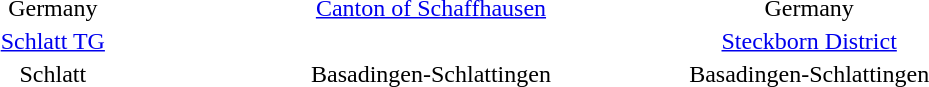<table width ="60%" border = 0 align="center">
<tr ---->
<td width ="33%" align="center">Germany</td>
<td width ="33%" align="center"><a href='#'>Canton of Schaffhausen</a></td>
<td width ="33%" align="center">Germany</td>
</tr>
<tr ---->
<td width ="33%" align="center"><a href='#'>Schlatt TG</a></td>
<td width ="33%" align="center"></td>
<td width ="33%" align="center"><a href='#'>Steckborn District</a></td>
</tr>
<tr ---->
<td width ="33%" align="center">Schlatt</td>
<td width ="33%" align="center">Basadingen-Schlattingen</td>
<td width ="33%" align="center">Basadingen-Schlattingen</td>
</tr>
</table>
